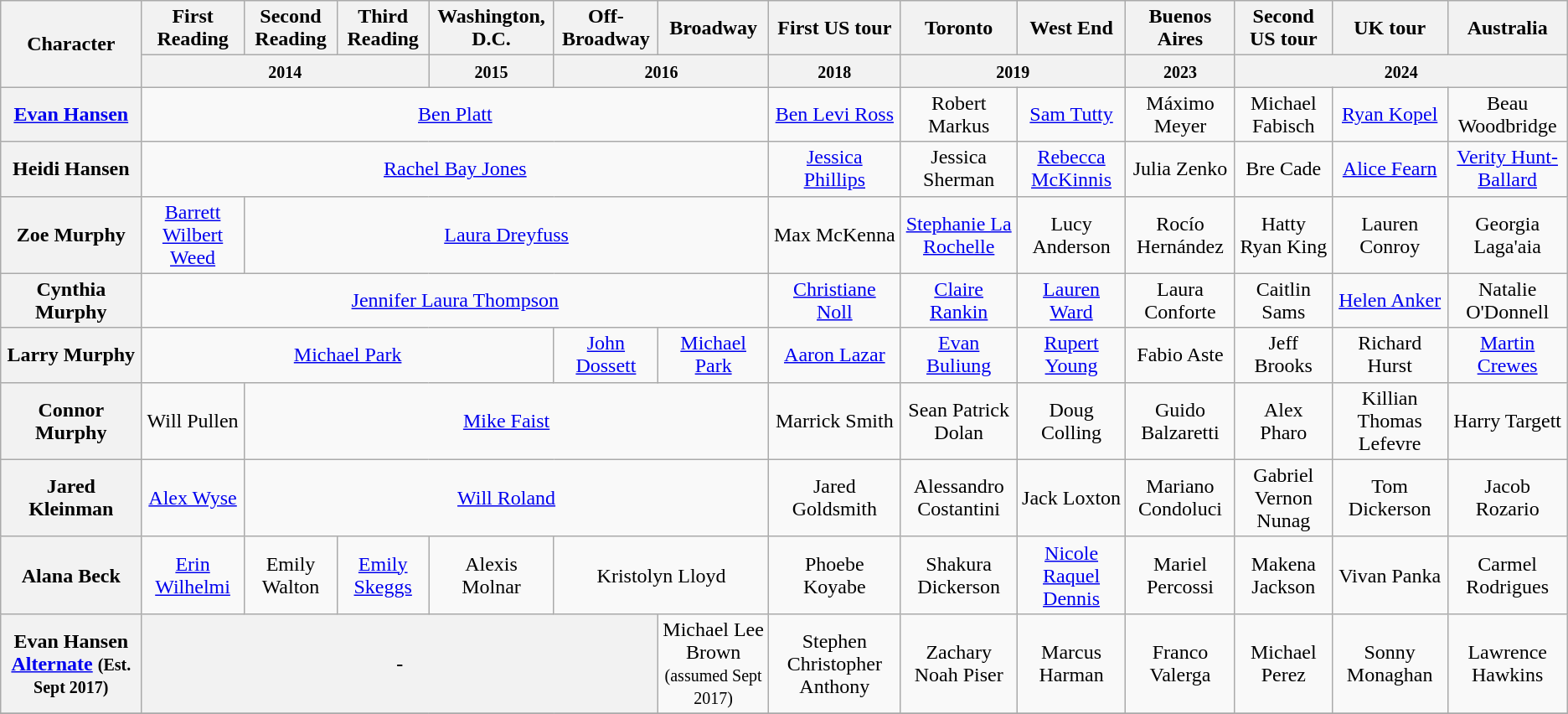<table class="wikitable" style="width:1000;text-align:center">
<tr>
<th rowspan=2>Character</th>
<th>First Reading</th>
<th>Second Reading</th>
<th>Third Reading</th>
<th>Washington, D.C.</th>
<th>Off-Broadway</th>
<th>Broadway</th>
<th>First US tour</th>
<th>Toronto</th>
<th>West End</th>
<th>Buenos Aires</th>
<th>Second US tour</th>
<th>UK tour</th>
<th>Australia</th>
</tr>
<tr>
<th colspan=3><small>2014</small></th>
<th><small>2015</small></th>
<th colspan=2><small>2016</small></th>
<th><small>2018</small></th>
<th colspan=2><small>2019</small></th>
<th><small>2023</small></th>
<th colspan="3"><small>2024</small></th>
</tr>
<tr>
<th><a href='#'>Evan Hansen</a></th>
<td colspan="6"><a href='#'>Ben Platt</a></td>
<td><a href='#'>Ben Levi Ross</a></td>
<td>Robert Markus</td>
<td><a href='#'>Sam Tutty</a></td>
<td>Máximo Meyer</td>
<td>Michael Fabisch</td>
<td><a href='#'>Ryan Kopel</a></td>
<td>Beau Woodbridge</td>
</tr>
<tr>
<th>Heidi Hansen</th>
<td colspan="6"><a href='#'>Rachel Bay Jones</a></td>
<td><a href='#'>Jessica Phillips</a></td>
<td>Jessica Sherman</td>
<td><a href='#'>Rebecca McKinnis</a></td>
<td>Julia Zenko</td>
<td>Bre Cade</td>
<td><a href='#'>Alice Fearn</a></td>
<td><a href='#'>Verity Hunt-Ballard</a></td>
</tr>
<tr>
<th>Zoe Murphy</th>
<td><a href='#'>Barrett Wilbert Weed</a></td>
<td colspan="5"><a href='#'>Laura Dreyfuss</a></td>
<td>Max McKenna</td>
<td><a href='#'>Stephanie La Rochelle</a></td>
<td>Lucy Anderson</td>
<td>Rocío Hernández</td>
<td>Hatty Ryan King</td>
<td>Lauren Conroy</td>
<td>Georgia Laga'aia</td>
</tr>
<tr>
<th>Cynthia Murphy</th>
<td colspan="6"><a href='#'>Jennifer Laura Thompson</a></td>
<td><a href='#'>Christiane Noll</a></td>
<td><a href='#'>Claire Rankin</a></td>
<td><a href='#'>Lauren Ward</a></td>
<td>Laura Conforte</td>
<td>Caitlin Sams</td>
<td><a href='#'>Helen Anker</a></td>
<td>Natalie O'Donnell</td>
</tr>
<tr>
<th>Larry Murphy</th>
<td colspan="4"><a href='#'>Michael Park</a></td>
<td><a href='#'>John Dossett</a></td>
<td><a href='#'>Michael Park</a></td>
<td><a href='#'>Aaron Lazar</a></td>
<td><a href='#'>Evan Buliung</a></td>
<td><a href='#'>Rupert Young</a></td>
<td>Fabio Aste</td>
<td>Jeff Brooks</td>
<td>Richard Hurst</td>
<td><a href='#'>Martin Crewes</a></td>
</tr>
<tr>
<th>Connor Murphy</th>
<td>Will Pullen</td>
<td colspan="5"><a href='#'>Mike Faist</a></td>
<td>Marrick Smith</td>
<td>Sean Patrick Dolan</td>
<td>Doug Colling</td>
<td>Guido Balzaretti</td>
<td>Alex Pharo</td>
<td>Killian Thomas Lefevre</td>
<td>Harry Targett</td>
</tr>
<tr>
<th>Jared Kleinman</th>
<td><a href='#'>Alex Wyse</a></td>
<td colspan="5"><a href='#'>Will Roland</a></td>
<td>Jared Goldsmith</td>
<td>Alessandro Costantini</td>
<td>Jack Loxton</td>
<td>Mariano Condoluci</td>
<td>Gabriel Vernon Nunag</td>
<td>Tom Dickerson</td>
<td>Jacob Rozario</td>
</tr>
<tr>
<th>Alana Beck</th>
<td><a href='#'>Erin Wilhelmi</a></td>
<td>Emily Walton</td>
<td><a href='#'>Emily Skeggs</a></td>
<td>Alexis Molnar</td>
<td colspan="2">Kristolyn Lloyd</td>
<td>Phoebe Koyabe</td>
<td>Shakura Dickerson</td>
<td><a href='#'>Nicole Raquel Dennis</a></td>
<td>Mariel Percossi</td>
<td>Makena Jackson</td>
<td>Vivan Panka</td>
<td>Carmel Rodrigues</td>
</tr>
<tr>
<th>Evan Hansen <a href='#'>Alternate</a> <small>(Est. Sept 2017)</small></th>
<th colspan=5>-</th>
<td>Michael Lee Brown<br><small>(assumed Sept 2017)</small></td>
<td>Stephen Christopher Anthony</td>
<td>Zachary Noah Piser</td>
<td>Marcus Harman</td>
<td>Franco Valerga</td>
<td>Michael Perez</td>
<td>Sonny Monaghan</td>
<td>Lawrence Hawkins</td>
</tr>
<tr>
</tr>
</table>
